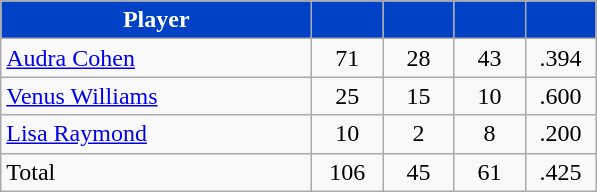<table class="wikitable" style="text-align:center">
<tr>
<th style="background:#0141C5; color:white" width="200px">Player</th>
<th style="background:#0141C5; color:white" width="40px"></th>
<th style="background:#0141C5; color:white" width="40px"></th>
<th style="background:#0141C5; color:white" width="40px"></th>
<th style="background:#0141C5; color:white" width="40px"></th>
</tr>
<tr>
<td style="text-align:left"><a href='#'>Audra Cohen</a></td>
<td>71</td>
<td>28</td>
<td>43</td>
<td>.394</td>
</tr>
<tr>
<td style="text-align:left"><a href='#'>Venus Williams</a></td>
<td>25</td>
<td>15</td>
<td>10</td>
<td>.600</td>
</tr>
<tr>
<td style="text-align:left"><a href='#'>Lisa Raymond</a></td>
<td>10</td>
<td>2</td>
<td>8</td>
<td>.200</td>
</tr>
<tr>
<td style="text-align:left">Total</td>
<td>106</td>
<td>45</td>
<td>61</td>
<td>.425</td>
</tr>
</table>
